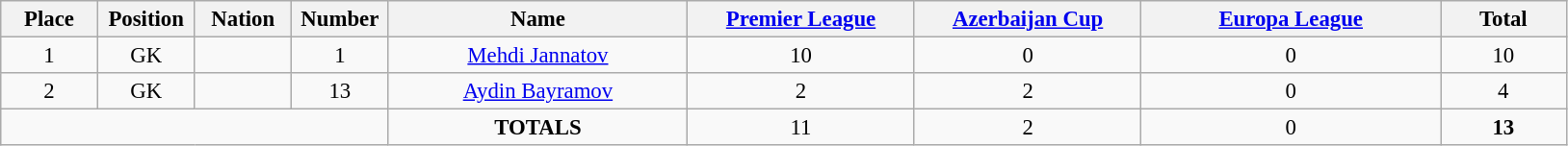<table class="wikitable" style="font-size: 95%; text-align: center;">
<tr>
<th width=60>Place</th>
<th width=60>Position</th>
<th width=60>Nation</th>
<th width=60>Number</th>
<th width=200>Name</th>
<th width=150><a href='#'>Premier League</a></th>
<th width=150><a href='#'>Azerbaijan Cup</a></th>
<th width=200><a href='#'>Europa League</a></th>
<th width=80>Total</th>
</tr>
<tr>
<td>1</td>
<td>GK</td>
<td></td>
<td>1</td>
<td><a href='#'>Mehdi Jannatov</a></td>
<td>10</td>
<td>0</td>
<td>0</td>
<td>10</td>
</tr>
<tr>
<td>2</td>
<td>GK</td>
<td></td>
<td>13</td>
<td><a href='#'>Aydin Bayramov</a></td>
<td>2</td>
<td>2</td>
<td>0</td>
<td>4</td>
</tr>
<tr>
<td colspan="4"></td>
<td><strong>TOTALS</strong></td>
<td>11</td>
<td>2</td>
<td>0</td>
<td><strong>13</strong></td>
</tr>
</table>
